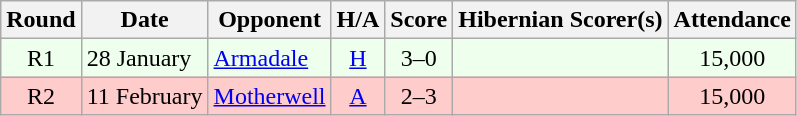<table class="wikitable" style="text-align:center">
<tr>
<th>Round</th>
<th>Date</th>
<th>Opponent</th>
<th>H/A</th>
<th>Score</th>
<th>Hibernian Scorer(s)</th>
<th>Attendance</th>
</tr>
<tr bgcolor=#EEFFEE>
<td>R1</td>
<td align=left>28 January</td>
<td align=left><a href='#'>Armadale</a></td>
<td><a href='#'>H</a></td>
<td>3–0</td>
<td align=left></td>
<td>15,000</td>
</tr>
<tr bgcolor=#FFCCCC>
<td>R2</td>
<td align=left>11 February</td>
<td align=left><a href='#'>Motherwell</a></td>
<td><a href='#'>A</a></td>
<td>2–3</td>
<td align=left></td>
<td>15,000</td>
</tr>
</table>
